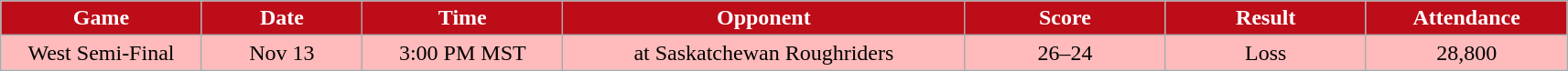<table class="wikitable sortable">
<tr>
<th style="background:#bd0d18;color:#FFFFFF;"  width="10%">Game</th>
<th style="background:#bd0d18;color:#FFFFFF;"  width="8%">Date</th>
<th style="background:#bd0d18;color:#FFFFFF;"  width="10%">Time</th>
<th style="background:#bd0d18;color:#FFFFFF;"  width="20%">Opponent</th>
<th style="background:#bd0d18;color:#FFFFFF;"  width="10%">Score</th>
<th style="background:#bd0d18;color:#FFFFFF;"  width="10%">Result</th>
<th style="background:#bd0d18;color:#FFFFFF;"  width="10%">Attendance</th>
</tr>
<tr align="center" bgcolor="#ffbbbb">
<td>West Semi-Final</td>
<td>Nov 13</td>
<td>3:00 PM MST</td>
<td>at Saskatchewan Roughriders</td>
<td>26–24</td>
<td>Loss</td>
<td>28,800</td>
</tr>
</table>
